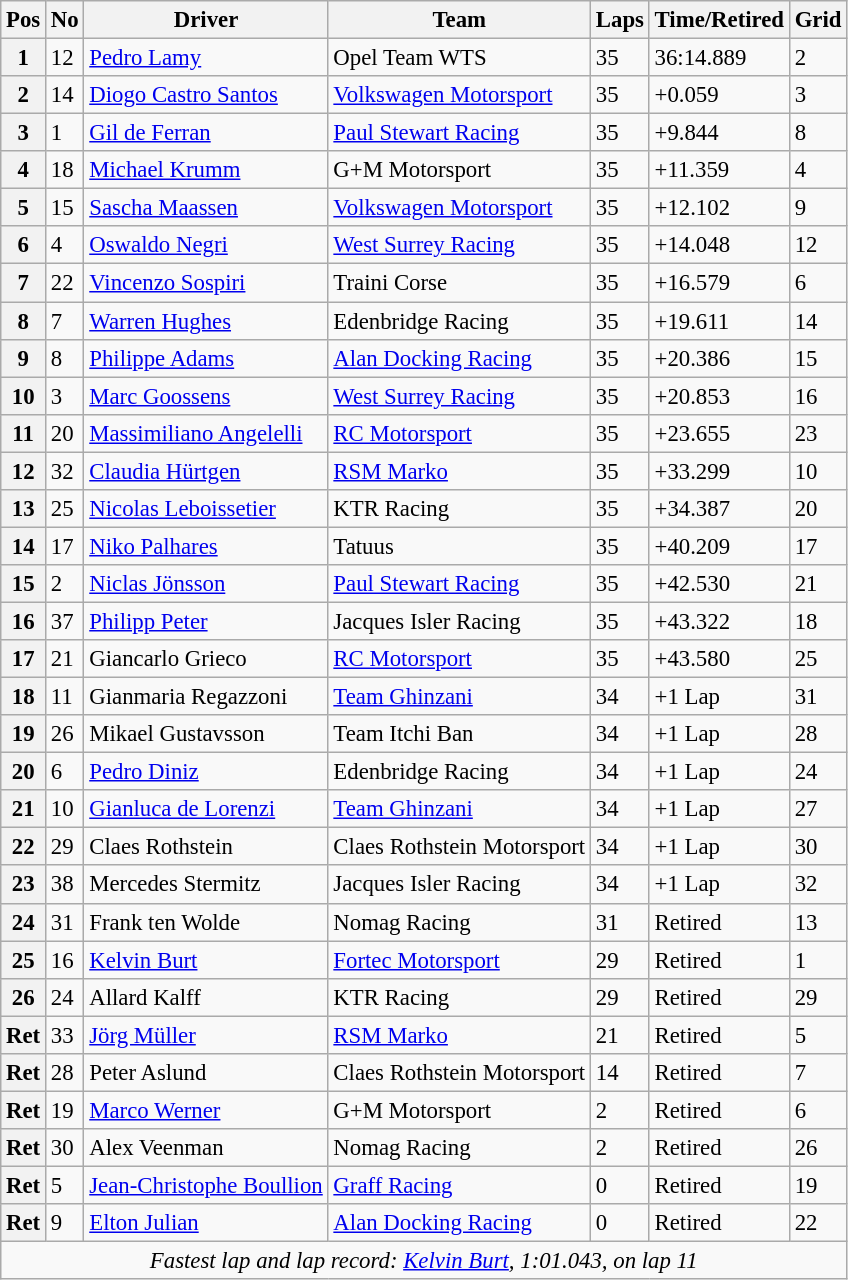<table class="wikitable" style="font-size: 95%;">
<tr>
<th>Pos</th>
<th>No</th>
<th>Driver</th>
<th>Team</th>
<th>Laps</th>
<th>Time/Retired</th>
<th>Grid</th>
</tr>
<tr>
<th>1</th>
<td>12</td>
<td> <a href='#'>Pedro Lamy</a></td>
<td>Opel Team WTS</td>
<td>35</td>
<td>36:14.889</td>
<td>2</td>
</tr>
<tr>
<th>2</th>
<td>14</td>
<td> <a href='#'>Diogo Castro Santos</a></td>
<td><a href='#'>Volkswagen Motorsport</a></td>
<td>35</td>
<td>+0.059</td>
<td>3</td>
</tr>
<tr>
<th>3</th>
<td>1</td>
<td> <a href='#'>Gil de Ferran</a></td>
<td><a href='#'>Paul Stewart Racing</a></td>
<td>35</td>
<td>+9.844</td>
<td>8</td>
</tr>
<tr>
<th>4</th>
<td>18</td>
<td> <a href='#'>Michael Krumm</a></td>
<td>G+M Motorsport</td>
<td>35</td>
<td>+11.359</td>
<td>4</td>
</tr>
<tr>
<th>5</th>
<td>15</td>
<td> <a href='#'>Sascha Maassen</a></td>
<td><a href='#'>Volkswagen Motorsport</a></td>
<td>35</td>
<td>+12.102</td>
<td>9</td>
</tr>
<tr>
<th>6</th>
<td>4</td>
<td> <a href='#'>Oswaldo Negri</a></td>
<td><a href='#'>West Surrey Racing</a></td>
<td>35</td>
<td>+14.048</td>
<td>12</td>
</tr>
<tr>
<th>7</th>
<td>22</td>
<td> <a href='#'>Vincenzo Sospiri</a></td>
<td>Traini Corse</td>
<td>35</td>
<td>+16.579</td>
<td>6</td>
</tr>
<tr>
<th>8</th>
<td>7</td>
<td> <a href='#'>Warren Hughes</a></td>
<td>Edenbridge Racing</td>
<td>35</td>
<td>+19.611</td>
<td>14</td>
</tr>
<tr>
<th>9</th>
<td>8</td>
<td> <a href='#'>Philippe Adams</a></td>
<td><a href='#'>Alan Docking Racing</a></td>
<td>35</td>
<td>+20.386</td>
<td>15</td>
</tr>
<tr>
<th>10</th>
<td>3</td>
<td> <a href='#'>Marc Goossens</a></td>
<td><a href='#'>West Surrey Racing</a></td>
<td>35</td>
<td>+20.853</td>
<td>16</td>
</tr>
<tr>
<th>11</th>
<td>20</td>
<td> <a href='#'>Massimiliano Angelelli</a></td>
<td><a href='#'>RC Motorsport</a></td>
<td>35</td>
<td>+23.655</td>
<td>23</td>
</tr>
<tr>
<th>12</th>
<td>32</td>
<td> <a href='#'>Claudia Hürtgen</a></td>
<td><a href='#'>RSM Marko</a></td>
<td>35</td>
<td>+33.299</td>
<td>10</td>
</tr>
<tr>
<th>13</th>
<td>25</td>
<td> <a href='#'>Nicolas Leboissetier</a></td>
<td>KTR Racing</td>
<td>35</td>
<td>+34.387</td>
<td>20</td>
</tr>
<tr>
<th>14</th>
<td>17</td>
<td> <a href='#'>Niko Palhares</a></td>
<td>Tatuus</td>
<td>35</td>
<td>+40.209</td>
<td>17</td>
</tr>
<tr>
<th>15</th>
<td>2</td>
<td> <a href='#'>Niclas Jönsson</a></td>
<td><a href='#'>Paul Stewart Racing</a></td>
<td>35</td>
<td>+42.530</td>
<td>21</td>
</tr>
<tr>
<th>16</th>
<td>37</td>
<td> <a href='#'>Philipp Peter</a></td>
<td>Jacques Isler Racing</td>
<td>35</td>
<td>+43.322</td>
<td>18</td>
</tr>
<tr>
<th>17</th>
<td>21</td>
<td> Giancarlo Grieco</td>
<td><a href='#'>RC Motorsport</a></td>
<td>35</td>
<td>+43.580</td>
<td>25</td>
</tr>
<tr>
<th>18</th>
<td>11</td>
<td> Gianmaria Regazzoni</td>
<td><a href='#'>Team Ghinzani</a></td>
<td>34</td>
<td>+1 Lap</td>
<td>31</td>
</tr>
<tr>
<th>19</th>
<td>26</td>
<td> Mikael Gustavsson</td>
<td>Team Itchi Ban</td>
<td>34</td>
<td>+1 Lap</td>
<td>28</td>
</tr>
<tr>
<th>20</th>
<td>6</td>
<td> <a href='#'>Pedro Diniz</a></td>
<td>Edenbridge Racing</td>
<td>34</td>
<td>+1 Lap</td>
<td>24</td>
</tr>
<tr>
<th>21</th>
<td>10</td>
<td> <a href='#'>Gianluca de Lorenzi</a></td>
<td><a href='#'>Team Ghinzani</a></td>
<td>34</td>
<td>+1 Lap</td>
<td>27</td>
</tr>
<tr>
<th>22</th>
<td>29</td>
<td> Claes Rothstein</td>
<td>Claes Rothstein Motorsport</td>
<td>34</td>
<td>+1 Lap</td>
<td>30</td>
</tr>
<tr>
<th>23</th>
<td>38</td>
<td> Mercedes Stermitz</td>
<td>Jacques Isler Racing</td>
<td>34</td>
<td>+1 Lap</td>
<td>32</td>
</tr>
<tr>
<th>24</th>
<td>31</td>
<td> Frank ten Wolde</td>
<td>Nomag Racing</td>
<td>31</td>
<td>Retired</td>
<td>13</td>
</tr>
<tr>
<th>25</th>
<td>16</td>
<td> <a href='#'>Kelvin Burt</a></td>
<td><a href='#'>Fortec Motorsport</a></td>
<td>29</td>
<td>Retired</td>
<td>1</td>
</tr>
<tr>
<th>26</th>
<td>24</td>
<td> Allard Kalff</td>
<td>KTR Racing</td>
<td>29</td>
<td>Retired</td>
<td>29</td>
</tr>
<tr>
<th>Ret</th>
<td>33</td>
<td> <a href='#'>Jörg Müller</a></td>
<td><a href='#'>RSM Marko</a></td>
<td>21</td>
<td>Retired</td>
<td>5</td>
</tr>
<tr>
<th>Ret</th>
<td>28</td>
<td> Peter Aslund</td>
<td>Claes Rothstein Motorsport</td>
<td>14</td>
<td>Retired</td>
<td>7</td>
</tr>
<tr>
<th>Ret</th>
<td>19</td>
<td> <a href='#'>Marco Werner</a></td>
<td>G+M Motorsport</td>
<td>2</td>
<td>Retired</td>
<td>6</td>
</tr>
<tr>
<th>Ret</th>
<td>30</td>
<td> Alex Veenman</td>
<td>Nomag Racing</td>
<td>2</td>
<td>Retired</td>
<td>26</td>
</tr>
<tr>
<th>Ret</th>
<td>5</td>
<td> <a href='#'>Jean-Christophe Boullion</a></td>
<td><a href='#'>Graff Racing</a></td>
<td>0</td>
<td>Retired</td>
<td>19</td>
</tr>
<tr>
<th>Ret</th>
<td>9</td>
<td> <a href='#'>Elton Julian</a></td>
<td><a href='#'>Alan Docking Racing</a></td>
<td>0</td>
<td>Retired</td>
<td>22</td>
</tr>
<tr>
<td colspan=7 align=center><em>Fastest lap and lap record: <a href='#'>Kelvin Burt</a>, 1:01.043,  on lap 11</em></td>
</tr>
</table>
